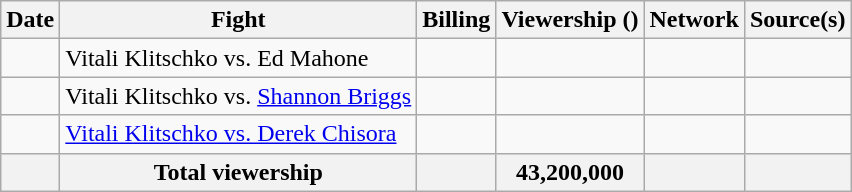<table class="wikitable sortable">
<tr>
<th>Date</th>
<th>Fight</th>
<th>Billing</th>
<th>Viewership ()</th>
<th>Network</th>
<th>Source(s)</th>
</tr>
<tr>
<td></td>
<td>Vitali Klitschko vs. Ed Mahone</td>
<td></td>
<td></td>
<td></td>
<td></td>
</tr>
<tr>
<td></td>
<td>Vitali Klitschko vs. <a href='#'>Shannon Briggs</a></td>
<td></td>
<td></td>
<td></td>
<td></td>
</tr>
<tr>
<td></td>
<td><a href='#'>Vitali Klitschko vs. Derek Chisora</a></td>
<td></td>
<td></td>
<td></td>
<td></td>
</tr>
<tr>
<th></th>
<th>Total viewership</th>
<th></th>
<th>43,200,000</th>
<th></th>
<th></th>
</tr>
</table>
